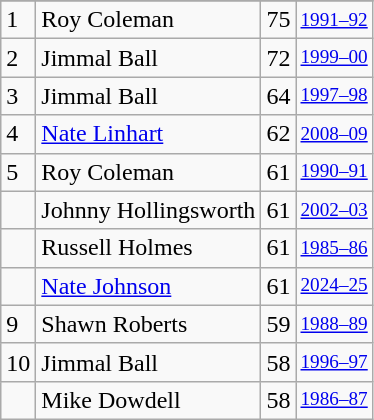<table class="wikitable">
<tr>
</tr>
<tr>
<td>1</td>
<td>Roy Coleman</td>
<td>75</td>
<td style="font-size:80%;"><a href='#'>1991–92</a></td>
</tr>
<tr>
<td>2</td>
<td>Jimmal Ball</td>
<td>72</td>
<td style="font-size:80%;"><a href='#'>1999–00</a></td>
</tr>
<tr>
<td>3</td>
<td>Jimmal Ball</td>
<td>64</td>
<td style="font-size:80%;"><a href='#'>1997–98</a></td>
</tr>
<tr>
<td>4</td>
<td><a href='#'>Nate Linhart</a></td>
<td>62</td>
<td style="font-size:80%;"><a href='#'>2008–09</a></td>
</tr>
<tr>
<td>5</td>
<td>Roy Coleman</td>
<td>61</td>
<td style="font-size:80%;"><a href='#'>1990–91</a></td>
</tr>
<tr>
<td></td>
<td>Johnny Hollingsworth</td>
<td>61</td>
<td style="font-size:80%;"><a href='#'>2002–03</a></td>
</tr>
<tr>
<td></td>
<td>Russell Holmes</td>
<td>61</td>
<td style="font-size:80%;"><a href='#'>1985–86</a></td>
</tr>
<tr>
<td></td>
<td><a href='#'>Nate Johnson</a></td>
<td>61</td>
<td style="font-size:80%;"><a href='#'>2024–25</a></td>
</tr>
<tr>
<td>9</td>
<td>Shawn Roberts</td>
<td>59</td>
<td style="font-size:80%;"><a href='#'>1988–89</a></td>
</tr>
<tr>
<td>10</td>
<td>Jimmal Ball</td>
<td>58</td>
<td style="font-size:80%;"><a href='#'>1996–97</a></td>
</tr>
<tr>
<td></td>
<td>Mike Dowdell</td>
<td>58</td>
<td style="font-size:80%;"><a href='#'>1986–87</a></td>
</tr>
</table>
